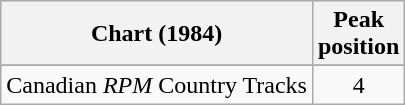<table class="wikitable sortable">
<tr>
<th align="left">Chart (1984)</th>
<th align="center">Peak<br>position</th>
</tr>
<tr>
</tr>
<tr>
<td align="left">Canadian <em>RPM</em> Country Tracks</td>
<td align="center">4</td>
</tr>
</table>
